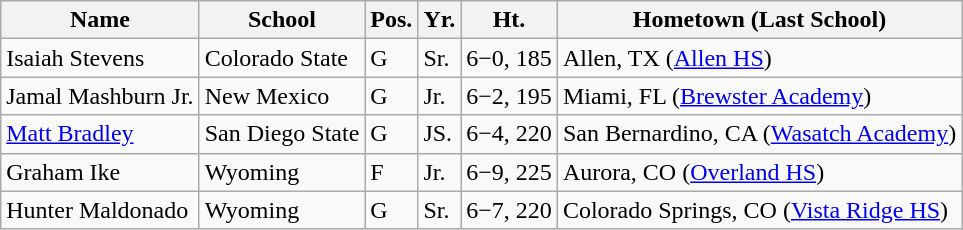<table class="wikitable">
<tr>
<th>Name</th>
<th>School</th>
<th>Pos.</th>
<th>Yr.</th>
<th>Ht.</th>
<th>Hometown (Last School)</th>
</tr>
<tr>
<td>Isaiah Stevens</td>
<td ! style=>Colorado State</td>
<td>G</td>
<td>Sr.</td>
<td>6−0, 185</td>
<td>Allen, TX (<a href='#'>Allen HS</a>)</td>
</tr>
<tr>
<td>Jamal Mashburn Jr.</td>
<td ! style=>New Mexico</td>
<td>G</td>
<td>Jr.</td>
<td>6−2, 195</td>
<td>Miami, FL (<a href='#'>Brewster Academy</a>)</td>
</tr>
<tr>
<td><a href='#'>Matt Bradley</a></td>
<td ! style=>San Diego State</td>
<td>G</td>
<td>JS.</td>
<td>6−4, 220</td>
<td>San Bernardino, CA (<a href='#'>Wasatch Academy</a>)</td>
</tr>
<tr>
<td>Graham Ike</td>
<td ! style=>Wyoming</td>
<td>F</td>
<td>Jr.</td>
<td>6−9, 225</td>
<td>Aurora, CO (<a href='#'>Overland HS</a>)</td>
</tr>
<tr>
<td>Hunter Maldonado</td>
<td ! style=>Wyoming</td>
<td>G</td>
<td>Sr.</td>
<td>6−7, 220</td>
<td>Colorado Springs, CO (<a href='#'>Vista Ridge HS</a>)</td>
</tr>
</table>
